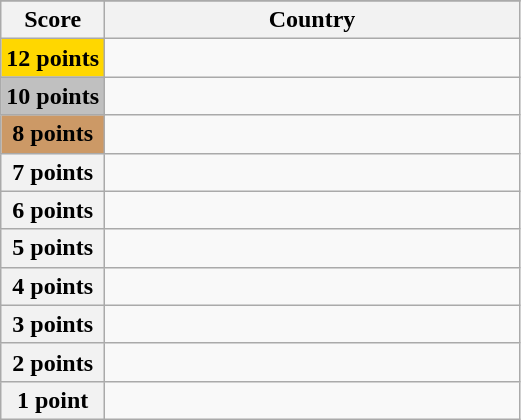<table class="wikitable">
<tr>
</tr>
<tr>
<th scope="col" width="20%">Score</th>
<th scope="col">Country</th>
</tr>
<tr>
<th scope="row" style="background:gold">12 points</th>
<td></td>
</tr>
<tr>
<th scope="row" style="background:silver">10 points</th>
<td></td>
</tr>
<tr>
<th scope="row" style="background:#CC9966">8 points</th>
<td></td>
</tr>
<tr>
<th scope="row">7 points</th>
<td></td>
</tr>
<tr>
<th scope="row">6 points</th>
<td></td>
</tr>
<tr>
<th scope="row">5 points</th>
<td></td>
</tr>
<tr>
<th scope="row">4 points</th>
<td></td>
</tr>
<tr>
<th scope="row">3 points</th>
<td></td>
</tr>
<tr>
<th scope="row">2 points</th>
<td></td>
</tr>
<tr>
<th scope="row">1 point</th>
<td></td>
</tr>
</table>
